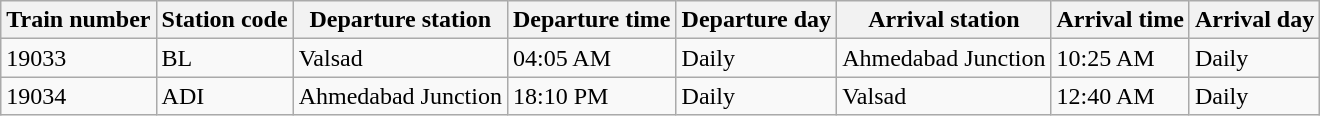<table class="wikitable">
<tr>
<th>Train number</th>
<th>Station code</th>
<th>Departure station</th>
<th>Departure time</th>
<th>Departure day</th>
<th>Arrival station</th>
<th>Arrival time</th>
<th>Arrival day</th>
</tr>
<tr>
<td>19033</td>
<td>BL</td>
<td>Valsad</td>
<td>04:05 AM</td>
<td>Daily</td>
<td>Ahmedabad Junction</td>
<td>10:25 AM</td>
<td>Daily</td>
</tr>
<tr>
<td>19034</td>
<td>ADI</td>
<td>Ahmedabad Junction</td>
<td>18:10 PM</td>
<td>Daily</td>
<td>Valsad</td>
<td>12:40 AM</td>
<td>Daily</td>
</tr>
</table>
